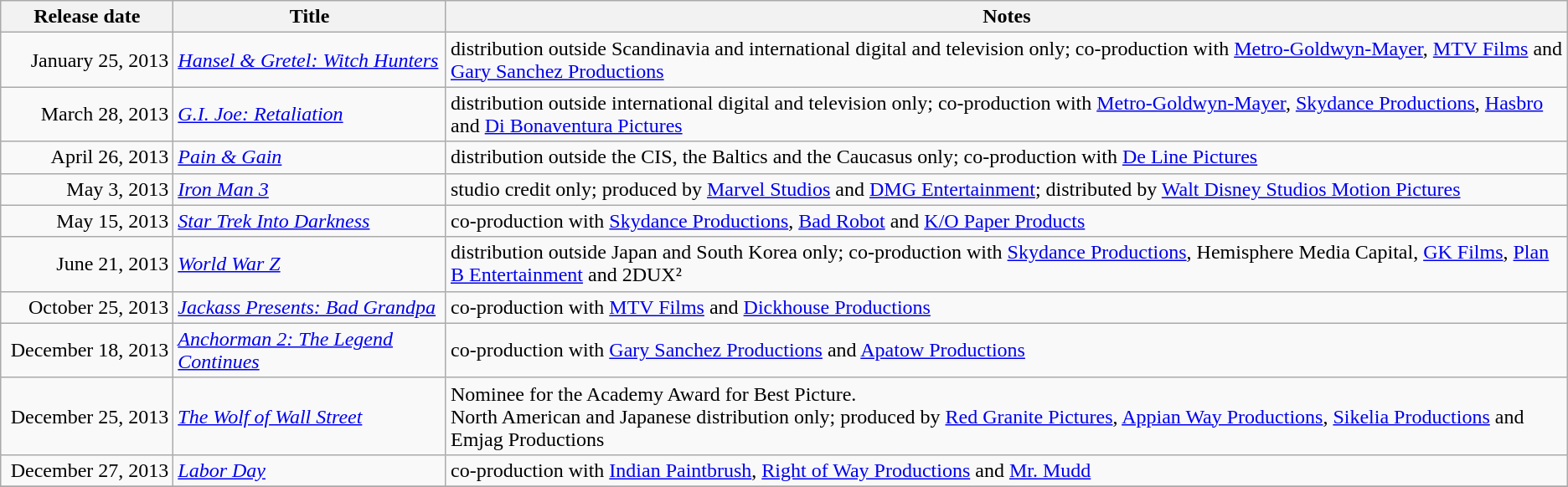<table class="wikitable sortable">
<tr>
<th scope="col" style=width:130px;">Release date</th>
<th>Title</th>
<th>Notes</th>
</tr>
<tr>
<td style="text-align:right;">January 25, 2013</td>
<td><em><a href='#'>Hansel & Gretel: Witch Hunters</a></em></td>
<td>distribution outside Scandinavia and international digital and television only; co-production with <a href='#'>Metro-Goldwyn-Mayer</a>, <a href='#'>MTV Films</a> and <a href='#'>Gary Sanchez Productions</a></td>
</tr>
<tr>
<td style="text-align:right;">March 28, 2013</td>
<td><em><a href='#'>G.I. Joe: Retaliation</a></em></td>
<td>distribution outside international digital and television only; co-production with <a href='#'>Metro-Goldwyn-Mayer</a>, <a href='#'>Skydance Productions</a>, <a href='#'>Hasbro</a> and <a href='#'>Di Bonaventura Pictures</a></td>
</tr>
<tr>
<td style="text-align:right;">April 26, 2013</td>
<td><em><a href='#'>Pain & Gain</a></em></td>
<td>distribution outside the CIS, the Baltics and the Caucasus only; co-production with <a href='#'>De Line Pictures</a></td>
</tr>
<tr>
<td style="text-align:right;">May 3, 2013</td>
<td><em><a href='#'>Iron Man 3</a></em></td>
<td>studio credit only; produced by <a href='#'>Marvel Studios</a> and <a href='#'>DMG Entertainment</a>; distributed by <a href='#'>Walt Disney Studios Motion Pictures</a></td>
</tr>
<tr>
<td style="text-align:right;">May 15, 2013</td>
<td><em><a href='#'>Star Trek Into Darkness</a></em></td>
<td>co-production with <a href='#'>Skydance Productions</a>, <a href='#'>Bad Robot</a> and <a href='#'>K/O Paper Products</a></td>
</tr>
<tr>
<td style="text-align:right;">June 21, 2013</td>
<td><em><a href='#'>World War Z</a></em></td>
<td>distribution outside Japan and South Korea only; co-production with <a href='#'>Skydance Productions</a>, Hemisphere Media Capital, <a href='#'>GK Films</a>, <a href='#'>Plan B Entertainment</a> and 2DUX²</td>
</tr>
<tr>
<td style="text-align:right;">October 25, 2013</td>
<td><em><a href='#'>Jackass Presents: Bad Grandpa</a></em></td>
<td>co-production with <a href='#'>MTV Films</a> and <a href='#'>Dickhouse Productions</a></td>
</tr>
<tr>
<td style="text-align:right;">December 18, 2013</td>
<td><em><a href='#'>Anchorman 2: The Legend Continues</a></em></td>
<td>co-production with <a href='#'>Gary Sanchez Productions</a> and <a href='#'>Apatow Productions</a></td>
</tr>
<tr>
<td style="text-align:right;">December 25, 2013</td>
<td><em><a href='#'>The Wolf of Wall Street</a></em></td>
<td>Nominee for the Academy Award for Best Picture.<br>North American and Japanese distribution only; produced by <a href='#'>Red Granite Pictures</a>, <a href='#'>Appian Way Productions</a>, <a href='#'>Sikelia Productions</a> and Emjag Productions</td>
</tr>
<tr>
<td style="text-align:right;">December 27, 2013</td>
<td><em><a href='#'>Labor Day</a></em></td>
<td>co-production with <a href='#'>Indian Paintbrush</a>, <a href='#'>Right of Way Productions</a> and <a href='#'>Mr. Mudd</a></td>
</tr>
<tr>
</tr>
</table>
